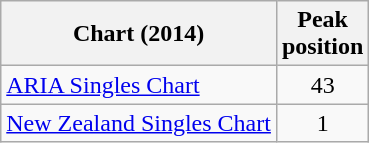<table class="wikitable">
<tr>
<th>Chart (2014)</th>
<th>Peak<br>position</th>
</tr>
<tr>
<td><a href='#'>ARIA Singles Chart</a></td>
<td style="text-align:center;">43</td>
</tr>
<tr>
<td><a href='#'>New Zealand Singles Chart</a></td>
<td style="text-align:center;">1</td>
</tr>
</table>
